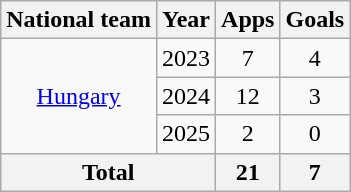<table class="wikitable" style="text-align:center">
<tr>
<th>National team</th>
<th>Year</th>
<th>Apps</th>
<th>Goals</th>
</tr>
<tr>
<td rowspan="3"><a href='#'>Hungary</a></td>
<td>2023</td>
<td>7</td>
<td>4</td>
</tr>
<tr>
<td>2024</td>
<td>12</td>
<td>3</td>
</tr>
<tr>
<td>2025</td>
<td>2</td>
<td>0</td>
</tr>
<tr>
<th colspan="2">Total</th>
<th>21</th>
<th>7</th>
</tr>
</table>
